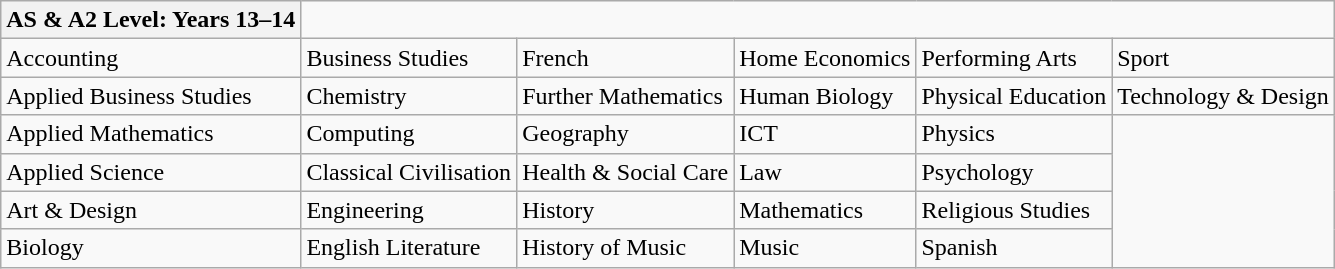<table class="wikitable">
<tr>
<th>AS & A2 Level: Years 13–14</th>
</tr>
<tr>
<td>Accounting</td>
<td>Business Studies</td>
<td>French</td>
<td>Home Economics</td>
<td>Performing Arts</td>
<td>Sport</td>
</tr>
<tr>
<td>Applied Business Studies</td>
<td>Chemistry</td>
<td>Further Mathematics</td>
<td>Human Biology</td>
<td>Physical Education</td>
<td>Technology & Design</td>
</tr>
<tr>
<td>Applied Mathematics</td>
<td>Computing</td>
<td>Geography</td>
<td>ICT</td>
<td>Physics</td>
</tr>
<tr>
<td>Applied Science</td>
<td>Classical Civilisation</td>
<td>Health & Social Care</td>
<td>Law</td>
<td>Psychology</td>
</tr>
<tr>
<td>Art & Design</td>
<td>Engineering</td>
<td>History</td>
<td>Mathematics</td>
<td>Religious Studies</td>
</tr>
<tr>
<td>Biology</td>
<td>English Literature</td>
<td>History of Music</td>
<td>Music</td>
<td>Spanish</td>
</tr>
</table>
